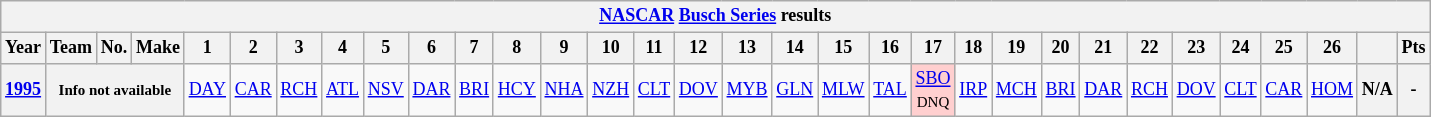<table class="wikitable" style="text-align:center; font-size:75%">
<tr>
<th colspan=40><a href='#'>NASCAR</a> <a href='#'>Busch Series</a> results</th>
</tr>
<tr>
<th>Year</th>
<th>Team</th>
<th>No.</th>
<th>Make</th>
<th>1</th>
<th>2</th>
<th>3</th>
<th>4</th>
<th>5</th>
<th>6</th>
<th>7</th>
<th>8</th>
<th>9</th>
<th>10</th>
<th>11</th>
<th>12</th>
<th>13</th>
<th>14</th>
<th>15</th>
<th>16</th>
<th>17</th>
<th>18</th>
<th>19</th>
<th>20</th>
<th>21</th>
<th>22</th>
<th>23</th>
<th>24</th>
<th>25</th>
<th>26</th>
<th></th>
<th>Pts</th>
</tr>
<tr>
<th><a href='#'>1995</a></th>
<th colspan=3><small>Info not available</small></th>
<td><a href='#'>DAY</a></td>
<td><a href='#'>CAR</a></td>
<td><a href='#'>RCH</a></td>
<td><a href='#'>ATL</a></td>
<td><a href='#'>NSV</a></td>
<td><a href='#'>DAR</a></td>
<td><a href='#'>BRI</a></td>
<td><a href='#'>HCY</a></td>
<td><a href='#'>NHA</a></td>
<td><a href='#'>NZH</a></td>
<td><a href='#'>CLT</a></td>
<td><a href='#'>DOV</a></td>
<td><a href='#'>MYB</a></td>
<td><a href='#'>GLN</a></td>
<td><a href='#'>MLW</a></td>
<td><a href='#'>TAL</a></td>
<td style="background:#FFCFCF;"><a href='#'>SBO</a><br><small>DNQ</small></td>
<td><a href='#'>IRP</a></td>
<td><a href='#'>MCH</a></td>
<td><a href='#'>BRI</a></td>
<td><a href='#'>DAR</a></td>
<td><a href='#'>RCH</a></td>
<td><a href='#'>DOV</a></td>
<td><a href='#'>CLT</a></td>
<td><a href='#'>CAR</a></td>
<td><a href='#'>HOM</a></td>
<th>N/A</th>
<th>-</th>
</tr>
</table>
